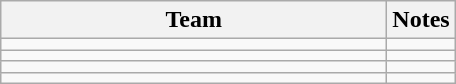<table class="wikitable">
<tr>
<th scope="col" style="width:250px;">Team</th>
<th>Notes</th>
</tr>
<tr>
<td></td>
<td></td>
</tr>
<tr>
<td></td>
<td></td>
</tr>
<tr>
<td></td>
<td></td>
</tr>
<tr>
<td></td>
<td></td>
</tr>
</table>
